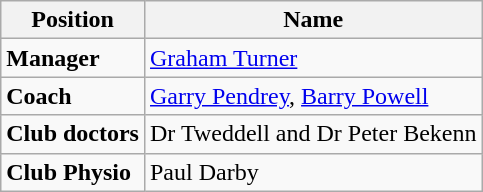<table class="wikitable">
<tr>
<th>Position</th>
<th>Name</th>
</tr>
<tr>
<td><strong>Manager</strong></td>
<td><a href='#'>Graham Turner</a></td>
</tr>
<tr>
<td><strong>Coach</strong></td>
<td><a href='#'>Garry Pendrey</a>, <a href='#'>Barry Powell</a></td>
</tr>
<tr>
<td><strong>Club doctors</strong></td>
<td>Dr Tweddell and Dr Peter Bekenn</td>
</tr>
<tr>
<td><strong>Club Physio</strong></td>
<td>Paul Darby</td>
</tr>
</table>
